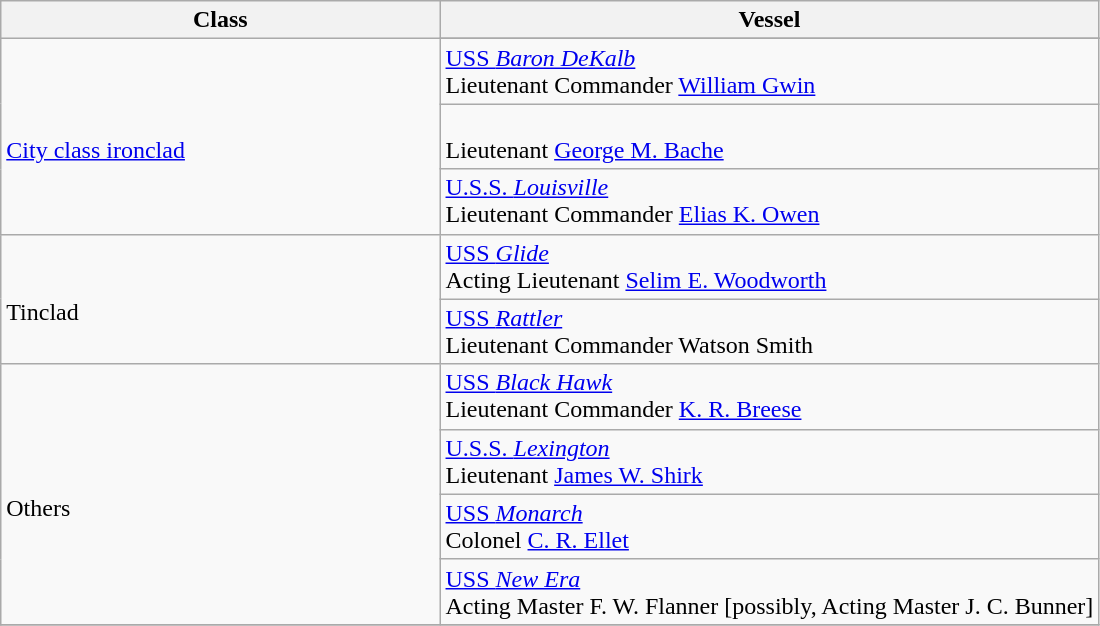<table class="wikitable">
<tr>
<th width=40%>Class</th>
<th width=60%>Vessel</th>
</tr>
<tr>
<td rowspan=4><br><a href='#'>City class ironclad</a></td>
</tr>
<tr>
<td><a href='#'>USS <em>Baron DeKalb</em></a><br>Lieutenant Commander <a href='#'>William Gwin</a></td>
</tr>
<tr>
<td><br>Lieutenant <a href='#'>George M. Bache</a></td>
</tr>
<tr>
<td><a href='#'>U.S.S. <em>Louisville</em></a><br>Lieutenant Commander <a href='#'>Elias K. Owen</a></td>
</tr>
<tr>
<td rowspan=2><br>Tinclad</td>
<td><a href='#'>USS <em>Glide</em></a><br>Acting Lieutenant <a href='#'>Selim E. Woodworth</a></td>
</tr>
<tr>
<td><a href='#'>USS <em>Rattler</em></a><br>Lieutenant Commander Watson Smith</td>
</tr>
<tr>
<td rowspan=4><br>Others</td>
<td><a href='#'>USS <em>Black Hawk</em></a><br>Lieutenant Commander <a href='#'>K. R. Breese</a></td>
</tr>
<tr>
<td><a href='#'>U.S.S. <em>Lexington</em></a><br>Lieutenant <a href='#'>James W. Shirk</a></td>
</tr>
<tr>
<td><a href='#'>USS <em>Monarch</em></a><br>Colonel <a href='#'>C. R. Ellet</a></td>
</tr>
<tr>
<td><a href='#'>USS <em>New Era</em></a><br>Acting Master F. W. Flanner [possibly, Acting Master J. C. Bunner]</td>
</tr>
<tr>
</tr>
</table>
